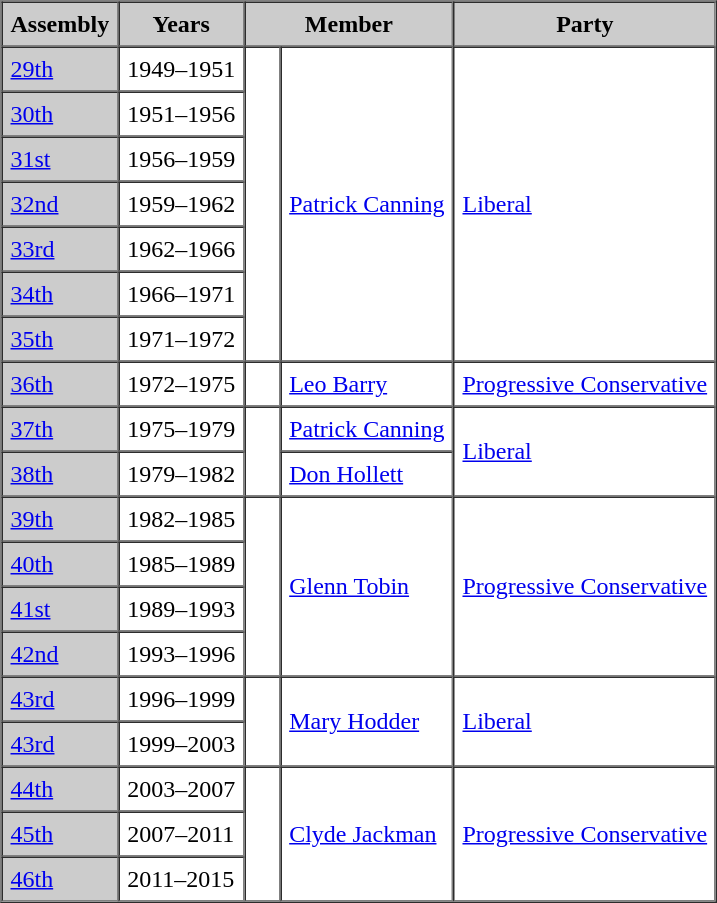<table border=1 cellpadding=5 cellspacing=0>
<tr bgcolor="CCCCCC">
<th>Assembly</th>
<th>Years</th>
<th colspan="2">Member</th>
<th>Party</th>
</tr>
<tr>
<td bgcolor="CCCCCC"><a href='#'>29th</a></td>
<td>1949–1951</td>
<td rowspan=7 >   </td>
<td rowspan=7><a href='#'>Patrick Canning</a></td>
<td rowspan=7><a href='#'>Liberal</a></td>
</tr>
<tr>
<td bgcolor="CCCCCC"><a href='#'>30th</a></td>
<td>1951–1956</td>
</tr>
<tr>
<td bgcolor="CCCCCC"><a href='#'>31st</a></td>
<td>1956–1959</td>
</tr>
<tr>
<td bgcolor="CCCCCC"><a href='#'>32nd</a></td>
<td>1959–1962</td>
</tr>
<tr>
<td bgcolor="CCCCCC"><a href='#'>33rd</a></td>
<td>1962–1966</td>
</tr>
<tr>
<td bgcolor="CCCCCC"><a href='#'>34th</a></td>
<td>1966–1971</td>
</tr>
<tr>
<td bgcolor="CCCCCC"><a href='#'>35th</a></td>
<td>1971–1972</td>
</tr>
<tr>
<td bgcolor="CCCCCC"><a href='#'>36th</a></td>
<td>1972–1975</td>
<td rowspan=1 >   </td>
<td rowspan=1><a href='#'>Leo Barry</a></td>
<td rowspan=1><a href='#'>Progressive Conservative</a></td>
</tr>
<tr>
<td bgcolor="CCCCCC"><a href='#'>37th</a></td>
<td>1975–1979</td>
<td rowspan=2 >   </td>
<td rowspan=1><a href='#'>Patrick Canning</a></td>
<td rowspan=2><a href='#'>Liberal</a></td>
</tr>
<tr>
<td bgcolor="CCCCCC"><a href='#'>38th</a></td>
<td>1979–1982</td>
<td rowspan=1><a href='#'>Don Hollett</a></td>
</tr>
<tr>
<td bgcolor="CCCCCC"><a href='#'>39th</a></td>
<td>1982–1985</td>
<td rowspan=4 >   </td>
<td rowspan=4><a href='#'>Glenn Tobin</a></td>
<td rowspan=4><a href='#'>Progressive Conservative</a></td>
</tr>
<tr>
<td bgcolor="CCCCCC"><a href='#'>40th</a></td>
<td>1985–1989</td>
</tr>
<tr>
<td bgcolor="CCCCCC"><a href='#'>41st</a></td>
<td>1989–1993</td>
</tr>
<tr>
<td bgcolor="CCCCCC"><a href='#'>42nd</a></td>
<td>1993–1996</td>
</tr>
<tr>
<td bgcolor="CCCCCC"><a href='#'>43rd</a></td>
<td>1996–1999</td>
<td rowspan=2 >   </td>
<td rowspan=2><a href='#'>Mary Hodder</a></td>
<td rowspan=2><a href='#'>Liberal</a></td>
</tr>
<tr>
<td bgcolor="CCCCCC"><a href='#'>43rd</a></td>
<td>1999–2003</td>
</tr>
<tr>
<td bgcolor="CCCCCC"><a href='#'>44th</a></td>
<td>2003–2007</td>
<td rowspan=3 >   </td>
<td rowspan=3><a href='#'>Clyde Jackman</a></td>
<td rowspan=3><a href='#'>Progressive Conservative</a></td>
</tr>
<tr>
<td bgcolor="CCCCCC"><a href='#'>45th</a></td>
<td>2007–2011</td>
</tr>
<tr>
<td bgcolor="CCCCCC"><a href='#'>46th</a></td>
<td>2011–2015</td>
</tr>
<tr>
</tr>
</table>
